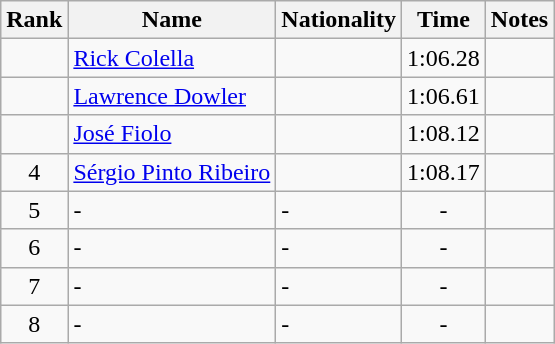<table class="wikitable sortable" style="text-align:center">
<tr>
<th>Rank</th>
<th>Name</th>
<th>Nationality</th>
<th>Time</th>
<th>Notes</th>
</tr>
<tr>
<td></td>
<td align=left><a href='#'>Rick Colella</a></td>
<td align=left></td>
<td>1:06.28</td>
<td></td>
</tr>
<tr>
<td></td>
<td align=left><a href='#'>Lawrence Dowler</a></td>
<td align=left></td>
<td>1:06.61</td>
<td></td>
</tr>
<tr>
<td></td>
<td align=left><a href='#'>José Fiolo</a></td>
<td align=left></td>
<td>1:08.12</td>
<td></td>
</tr>
<tr>
<td>4</td>
<td align=left><a href='#'>Sérgio Pinto Ribeiro</a></td>
<td align=left></td>
<td>1:08.17</td>
<td></td>
</tr>
<tr>
<td>5</td>
<td align=left>-</td>
<td align=left>-</td>
<td>-</td>
<td></td>
</tr>
<tr>
<td>6</td>
<td align=left>-</td>
<td align=left>-</td>
<td>-</td>
<td></td>
</tr>
<tr>
<td>7</td>
<td align=left>-</td>
<td align=left>-</td>
<td>-</td>
<td></td>
</tr>
<tr>
<td>8</td>
<td align=left>-</td>
<td align=left>-</td>
<td>-</td>
<td></td>
</tr>
</table>
